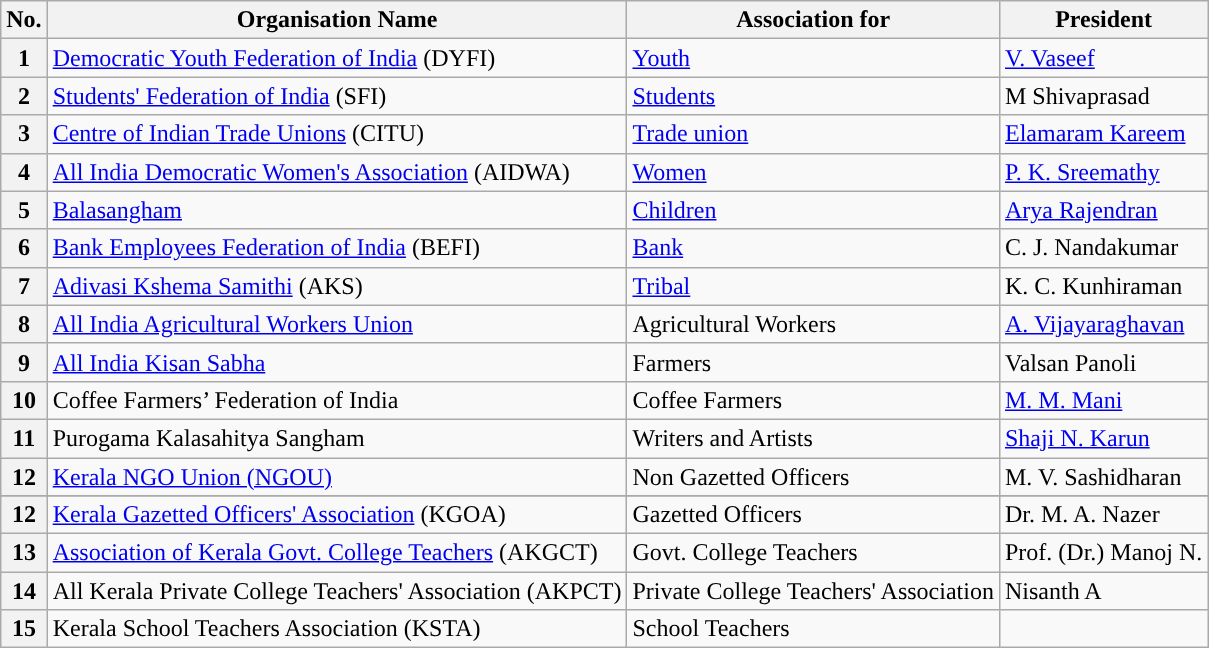<table class ="wikitable sortable">
<tr>
<th Style="background-color:">No.</th>
<th Style="background-color:">Organisation Name</th>
<th Style="background-color:">Association for</th>
<th Style="background-color:">President</th>
</tr>
<tr>
<th>1</th>
<td><a href='#'>Democratic Youth Federation of India</a> (DYFI)</td>
<td><a href='#'>Youth</a></td>
<td><a href='#'>V. Vaseef</a></td>
</tr>
<tr>
<th>2</th>
<td><a href='#'>Students' Federation of India</a> (SFI)</td>
<td><a href='#'>Students</a></td>
<td>M Shivaprasad</td>
</tr>
<tr>
<th>3</th>
<td><a href='#'>Centre of Indian Trade Unions</a> (CITU)</td>
<td><a href='#'>Trade union</a></td>
<td><a href='#'>Elamaram Kareem</a></td>
</tr>
<tr>
<th>4</th>
<td><a href='#'>All India Democratic Women's Association</a> (AIDWA)</td>
<td><a href='#'>Women</a></td>
<td><a href='#'>P. K. Sreemathy</a></td>
</tr>
<tr>
<th>5</th>
<td><a href='#'>Balasangham</a></td>
<td><a href='#'>Children</a></td>
<td><a href='#'>Arya Rajendran</a></td>
</tr>
<tr>
<th>6</th>
<td><a href='#'>Bank Employees Federation of India</a> (BEFI)</td>
<td><a href='#'>Bank</a></td>
<td>C. J. Nandakumar</td>
</tr>
<tr>
<th>7</th>
<td><a href='#'>Adivasi Kshema Samithi</a> (AKS)</td>
<td><a href='#'>Tribal</a></td>
<td>K. C. Kunhiraman</td>
</tr>
<tr>
<th>8</th>
<td><a href='#'>All India Agricultural Workers Union</a></td>
<td>Agricultural Workers</td>
<td><a href='#'>A. Vijayaraghavan</a></td>
</tr>
<tr>
<th>9</th>
<td><a href='#'>All India Kisan Sabha</a></td>
<td>Farmers</td>
<td>Valsan Panoli</td>
</tr>
<tr>
<th>10</th>
<td>Coffee Farmers’ Federation of India</td>
<td>Coffee Farmers</td>
<td><a href='#'>M. M. Mani</a></td>
</tr>
<tr>
<th>11</th>
<td>Purogama Kalasahitya Sangham</td>
<td>Writers and Artists</td>
<td><a href='#'>Shaji N. Karun</a></td>
</tr>
<tr>
<th>12</th>
<td><a href='#'> Kerala NGO Union (NGOU)</a></td>
<td>Non Gazetted Officers</td>
<td>M. V. Sashidharan</td>
</tr>
<tr>
</tr>
<tr>
<th>12</th>
<td><a href='#'>Kerala Gazetted Officers' Association</a> (KGOA)</td>
<td>Gazetted Officers</td>
<td>Dr. M. A. Nazer</td>
</tr>
<tr>
<th>13</th>
<td><a href='#'> Association of Kerala Govt. College Teachers</a> (AKGCT)</td>
<td>Govt. College Teachers</td>
<td>Prof. (Dr.) Manoj N.</td>
</tr>
<tr>
<th>14</th>
<td>All Kerala Private College Teachers' Association (AKPCT)</td>
<td>Private College Teachers' Association</td>
<td>Nisanth A</td>
</tr>
<tr>
<th>15</th>
<td>Kerala School Teachers Association (KSTA)</td>
<td>School Teachers</td>
<td></td>
</tr>
</table>
